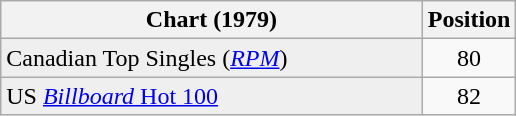<table class="wikitable sortable plainrowheaders">
<tr>
<th style="width:17.1em;">Chart (1979)</th>
<th>Position</th>
</tr>
<tr>
<td bgcolor="#efefef">Canadian Top Singles (<a href='#'><em>RPM</em></a>)</td>
<td align="center">80</td>
</tr>
<tr>
<td bgcolor="#efefef">US <a href='#'><em>Billboard</em> Hot 100</a></td>
<td align="center">82</td>
</tr>
</table>
